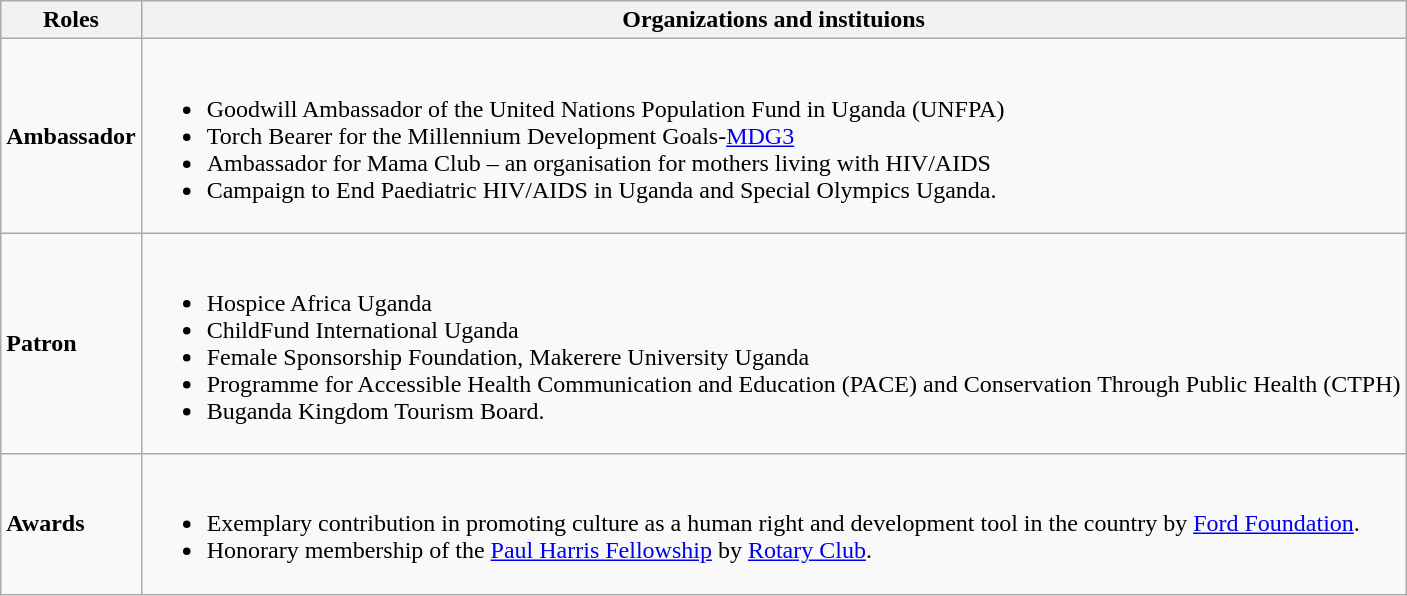<table class="wikitable">
<tr>
<th>Roles</th>
<th>Organizations and instituions</th>
</tr>
<tr>
<td><strong>Ambassador</strong></td>
<td><br><ul><li>Goodwill Ambassador of the United Nations Population Fund in Uganda (UNFPA)</li><li>Torch Bearer for the Millennium Development Goals-<a href='#'>MDG3</a></li><li>Ambassador for Mama Club – an organisation for mothers living with HIV/AIDS</li><li>Campaign to End Paediatric HIV/AIDS in Uganda and Special Olympics Uganda.</li></ul></td>
</tr>
<tr>
<td><strong>Patron</strong></td>
<td><br><ul><li>Hospice Africa Uganda</li><li>ChildFund International Uganda</li><li>Female Sponsorship Foundation, Makerere University Uganda</li><li>Programme for Accessible Health Communication and Education (PACE)  and Conservation Through Public Health (CTPH)</li><li>Buganda Kingdom Tourism Board.</li></ul></td>
</tr>
<tr>
<td><strong>Awards</strong></td>
<td><br><ul><li>Exemplary contribution in promoting culture as a human right and development tool in the country by <a href='#'>Ford Foundation</a>.</li><li>Honorary membership of the <a href='#'>Paul Harris Fellowship</a> by <a href='#'>Rotary Club</a>.</li></ul></td>
</tr>
</table>
